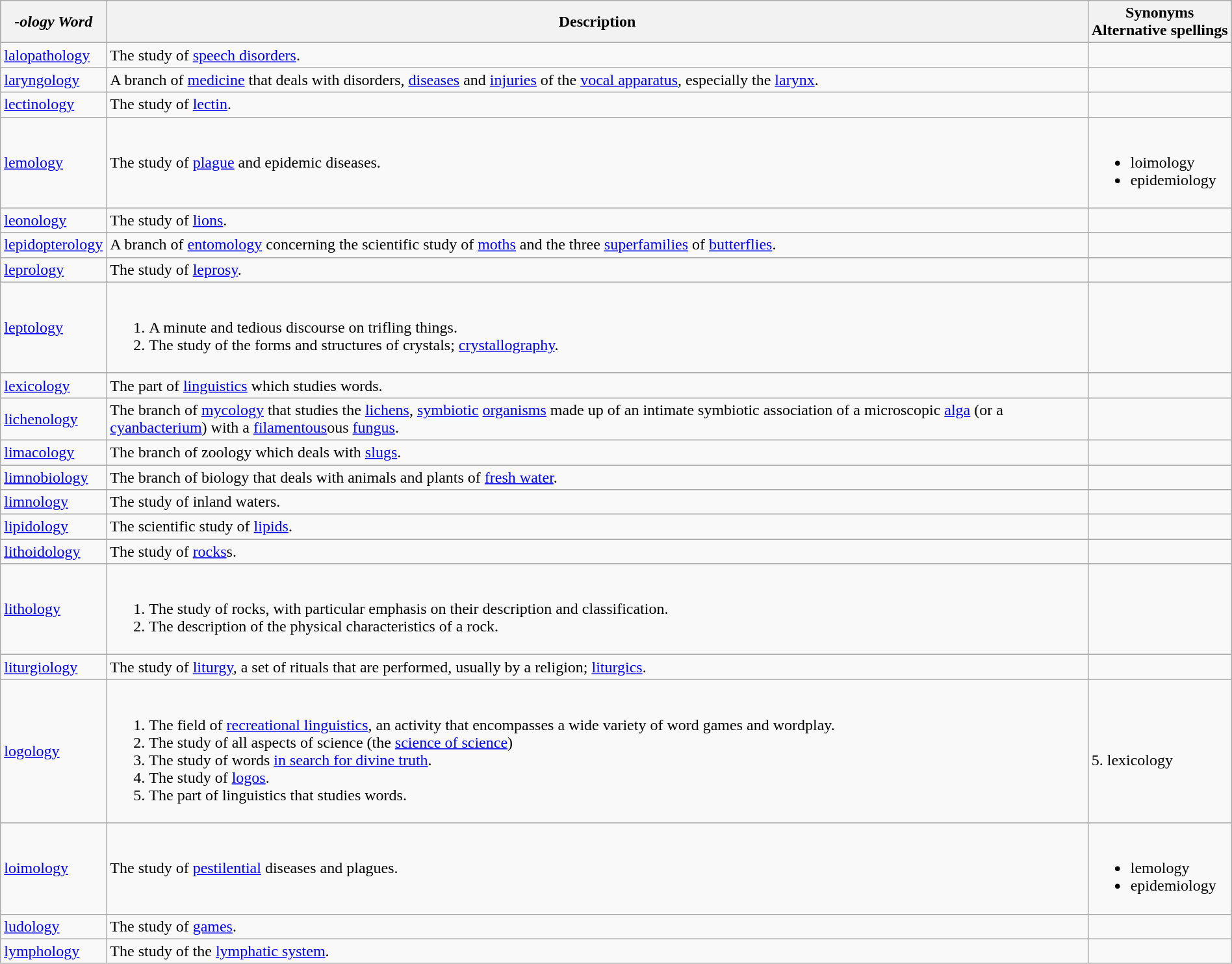<table class="wikitable" style="width:100%;">
<tr>
<th><em>-ology Word</em></th>
<th>Description</th>
<th>Synonyms<br>Alternative spellings</th>
</tr>
<tr>
<td><a href='#'>lalopathology</a></td>
<td>The study of <a href='#'>speech disorders</a>.</td>
<td></td>
</tr>
<tr>
<td><a href='#'>laryngology</a></td>
<td>A branch of <a href='#'>medicine</a> that deals with disorders, <a href='#'>diseases</a> and <a href='#'>injuries</a> of the <a href='#'>vocal apparatus</a>, especially the <a href='#'>larynx</a>.</td>
<td></td>
</tr>
<tr>
<td><a href='#'>lectinology</a></td>
<td>The study of <a href='#'>lectin</a>.</td>
<td></td>
</tr>
<tr>
<td><a href='#'>lemology</a></td>
<td>The study of <a href='#'>plague</a> and epidemic diseases.</td>
<td><br><ul><li>loimology</li><li>epidemiology</li></ul></td>
</tr>
<tr>
<td><a href='#'>leonology</a></td>
<td>The study of <a href='#'>lions</a>.</td>
<td></td>
</tr>
<tr>
<td><a href='#'>lepidopterology</a></td>
<td>A branch of <a href='#'>entomology</a> concerning the scientific study of <a href='#'>moths</a> and the three <a href='#'>superfamilies</a> of <a href='#'>butterflies</a>.</td>
<td></td>
</tr>
<tr>
<td><a href='#'>leprology</a></td>
<td>The study of <a href='#'>leprosy</a>.</td>
<td></td>
</tr>
<tr>
<td><a href='#'>leptology</a></td>
<td><br><ol><li>A minute and tedious discourse on trifling things.</li><li>The study of the forms and structures of crystals; <a href='#'>crystallography</a>.</li></ol></td>
<td></td>
</tr>
<tr>
<td><a href='#'>lexicology</a></td>
<td>The part of <a href='#'>linguistics</a> which studies words.</td>
<td></td>
</tr>
<tr>
<td><a href='#'>lichenology</a></td>
<td>The branch of <a href='#'>mycology</a> that studies the <a href='#'>lichens</a>, <a href='#'>symbiotic</a> <a href='#'>organisms</a> made up of an intimate symbiotic association of a microscopic <a href='#'>alga</a> (or a <a href='#'>cyanbacterium</a>) with a <a href='#'>filamentous</a>ous <a href='#'>fungus</a>.</td>
<td></td>
</tr>
<tr>
<td><a href='#'>limacology</a></td>
<td>The branch of zoology which deals with <a href='#'>slugs</a>.</td>
<td></td>
</tr>
<tr>
<td><a href='#'>limnobiology</a></td>
<td>The branch of biology that deals with animals and plants of <a href='#'>fresh water</a>.</td>
<td></td>
</tr>
<tr>
<td><a href='#'>limnology</a></td>
<td>The study of inland waters.</td>
<td></td>
</tr>
<tr>
<td><a href='#'>lipidology</a></td>
<td>The scientific study of <a href='#'>lipids</a>.</td>
<td></td>
</tr>
<tr>
<td><a href='#'>lithoidology</a></td>
<td>The study of <a href='#'>rocks</a>s.</td>
<td></td>
</tr>
<tr>
<td><a href='#'>lithology</a></td>
<td><br><ol><li>The study of rocks, with particular emphasis on their description and classification.</li><li>The description of the physical characteristics of a rock.</li></ol></td>
<td></td>
</tr>
<tr>
<td><a href='#'>liturgiology</a></td>
<td>The study of <a href='#'>liturgy</a>, a set of rituals that are performed, usually by a religion; <a href='#'>liturgics</a>.</td>
<td></td>
</tr>
<tr>
<td><a href='#'>logology</a></td>
<td><br><ol><li>The field of <a href='#'>recreational linguistics</a>, an activity that encompasses a wide variety of word games and wordplay.</li><li>The study of all aspects of science (the <a href='#'>science of science</a>)</li><li>The study of words <a href='#'>in search for divine truth</a>.</li><li>The study of <a href='#'>logos</a>.</li><li>The part of linguistics that studies words.</li></ol></td>
<td><br>5. lexicology</td>
</tr>
<tr>
<td><a href='#'>loimology</a></td>
<td>The study of <a href='#'>pestilential</a> diseases and plagues.</td>
<td><br><ul><li>lemology</li><li>epidemiology</li></ul></td>
</tr>
<tr>
<td><a href='#'>ludology</a></td>
<td>The study of <a href='#'>games</a>.</td>
<td></td>
</tr>
<tr>
<td><a href='#'>lymphology</a></td>
<td>The study of the <a href='#'>lymphatic system</a>.</td>
<td></td>
</tr>
</table>
